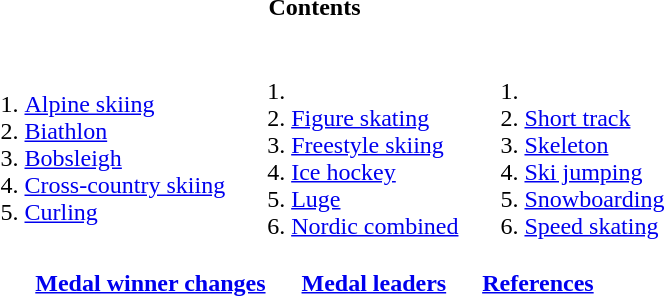<table id="toc" class="toc" summary="Contents">
<tr>
<td align="center" colspan=3><strong>Contents</strong></td>
</tr>
<tr>
<td><br><ol><li><a href='#'>Alpine skiing</a></li><li><a href='#'>Biathlon</a></li><li><a href='#'>Bobsleigh</a></li><li><a href='#'>Cross-country skiing</a></li><li><a href='#'>Curling</a></li></ol></td>
<td valign=top><br><ol><li><li><a href='#'>Figure skating</a></li><li><a href='#'>Freestyle skiing</a></li><li><a href='#'>Ice hockey</a></li><li><a href='#'>Luge</a></li><li><a href='#'>Nordic combined</a></li></ol></td>
<td valign=top><br><ol><li><li><a href='#'>Short track</a></li><li><a href='#'>Skeleton</a></li><li><a href='#'>Ski jumping</a></li><li><a href='#'>Snowboarding</a></li><li><a href='#'>Speed skating</a></li></ol></td>
</tr>
<tr>
<td align=center colspan=3><strong><a href='#'>Medal winner changes</a></strong>      <strong><a href='#'>Medal leaders</a></strong>      <strong><a href='#'>References</a></strong></td>
</tr>
</table>
